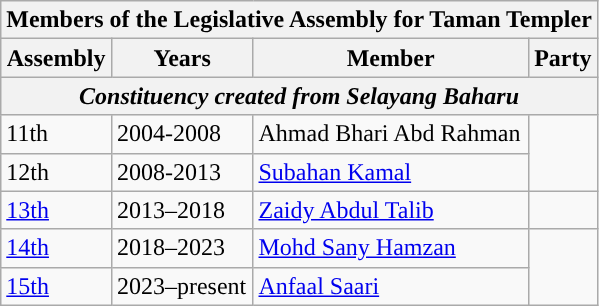<table class=wikitable>
<tr>
<th colspan=4>Members of the Legislative Assembly for Taman Templer</th>
</tr>
<tr>
<th>Assembly</th>
<th>Years</th>
<th>Member</th>
<th>Party</th>
</tr>
<tr>
<th colspan=4 align=center><em>Constituency created from Selayang Baharu</em></th>
</tr>
<tr>
<td>11th</td>
<td>2004-2008</td>
<td>Ahmad Bhari Abd Rahman</td>
<td rowspan=2></td>
</tr>
<tr>
<td>12th</td>
<td>2008-2013</td>
<td><a href='#'>Subahan Kamal</a></td>
</tr>
<tr>
<td><a href='#'>13th</a></td>
<td>2013–2018</td>
<td><a href='#'>Zaidy Abdul Talib</a></td>
<td></td>
</tr>
<tr>
<td><a href='#'>14th</a></td>
<td>2018–2023</td>
<td><a href='#'>Mohd Sany Hamzan</a></td>
<td rowspan=2></td>
</tr>
<tr>
<td><a href='#'>15th</a></td>
<td>2023–present</td>
<td><a href='#'>Anfaal Saari</a></td>
</tr>
</table>
